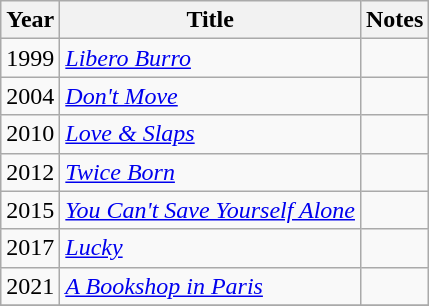<table class="wikitable sortable">
<tr>
<th>Year</th>
<th>Title</th>
<th>Notes</th>
</tr>
<tr>
<td>1999</td>
<td><em><a href='#'>Libero Burro</a></em></td>
<td></td>
</tr>
<tr>
<td>2004</td>
<td><em><a href='#'>Don't Move</a></em></td>
<td></td>
</tr>
<tr>
<td>2010</td>
<td><em><a href='#'>Love & Slaps</a></em></td>
<td></td>
</tr>
<tr>
<td>2012</td>
<td><em><a href='#'>Twice Born</a></em></td>
<td></td>
</tr>
<tr>
<td>2015</td>
<td><em><a href='#'>You Can't Save Yourself Alone</a></em></td>
<td></td>
</tr>
<tr>
<td>2017</td>
<td><em><a href='#'>Lucky</a></em></td>
<td></td>
</tr>
<tr>
<td>2021</td>
<td><em><a href='#'>A Bookshop in Paris</a></em></td>
<td></td>
</tr>
<tr>
</tr>
</table>
